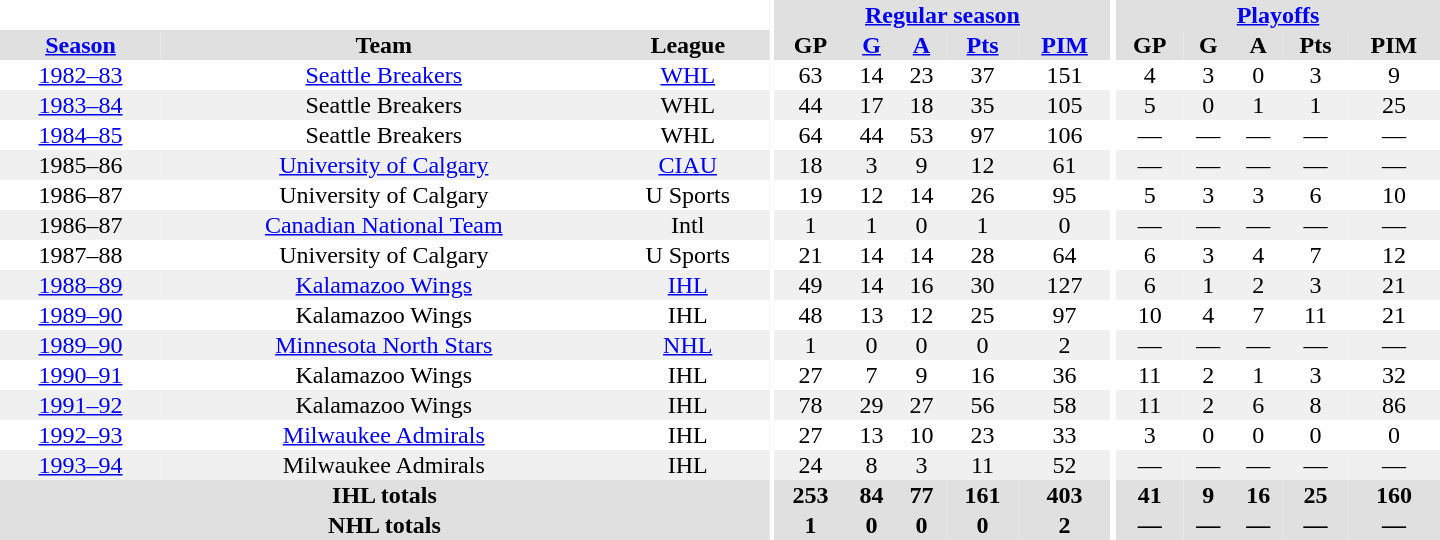<table border="0" cellpadding="1" cellspacing="0" style="text-align:center; width:60em">
<tr bgcolor="#e0e0e0">
<th colspan="3" bgcolor="#ffffff"></th>
<th rowspan="100" bgcolor="#ffffff"></th>
<th colspan="5"><a href='#'>Regular season</a></th>
<th rowspan="100" bgcolor="#ffffff"></th>
<th colspan="5"><a href='#'>Playoffs</a></th>
</tr>
<tr bgcolor="#e0e0e0">
<th><a href='#'>Season</a></th>
<th>Team</th>
<th>League</th>
<th>GP</th>
<th><a href='#'>G</a></th>
<th><a href='#'>A</a></th>
<th><a href='#'>Pts</a></th>
<th><a href='#'>PIM</a></th>
<th>GP</th>
<th>G</th>
<th>A</th>
<th>Pts</th>
<th>PIM</th>
</tr>
<tr>
<td><a href='#'>1982–83</a></td>
<td><a href='#'>Seattle Breakers</a></td>
<td><a href='#'>WHL</a></td>
<td>63</td>
<td>14</td>
<td>23</td>
<td>37</td>
<td>151</td>
<td>4</td>
<td>3</td>
<td>0</td>
<td>3</td>
<td>9</td>
</tr>
<tr bgcolor="#f0f0f0">
<td><a href='#'>1983–84</a></td>
<td>Seattle Breakers</td>
<td>WHL</td>
<td>44</td>
<td>17</td>
<td>18</td>
<td>35</td>
<td>105</td>
<td>5</td>
<td>0</td>
<td>1</td>
<td>1</td>
<td>25</td>
</tr>
<tr>
<td><a href='#'>1984–85</a></td>
<td>Seattle Breakers</td>
<td>WHL</td>
<td>64</td>
<td>44</td>
<td>53</td>
<td>97</td>
<td>106</td>
<td>—</td>
<td>—</td>
<td>—</td>
<td>—</td>
<td>—</td>
</tr>
<tr bgcolor="#f0f0f0">
<td>1985–86</td>
<td><a href='#'>University of Calgary</a></td>
<td><a href='#'>CIAU</a></td>
<td>18</td>
<td>3</td>
<td>9</td>
<td>12</td>
<td>61</td>
<td>—</td>
<td>—</td>
<td>—</td>
<td>—</td>
<td>—</td>
</tr>
<tr>
<td>1986–87</td>
<td>University of Calgary</td>
<td>U Sports</td>
<td>19</td>
<td>12</td>
<td>14</td>
<td>26</td>
<td>95</td>
<td>5</td>
<td>3</td>
<td>3</td>
<td>6</td>
<td>10</td>
</tr>
<tr bgcolor="#f0f0f0">
<td>1986–87</td>
<td><a href='#'>Canadian National Team</a></td>
<td>Intl</td>
<td>1</td>
<td>1</td>
<td>0</td>
<td>1</td>
<td>0</td>
<td>—</td>
<td>—</td>
<td>—</td>
<td>—</td>
<td>—</td>
</tr>
<tr>
<td>1987–88</td>
<td>University of Calgary</td>
<td>U Sports</td>
<td>21</td>
<td>14</td>
<td>14</td>
<td>28</td>
<td>64</td>
<td>6</td>
<td>3</td>
<td>4</td>
<td>7</td>
<td>12</td>
</tr>
<tr bgcolor="#f0f0f0">
<td><a href='#'>1988–89</a></td>
<td><a href='#'>Kalamazoo Wings</a></td>
<td><a href='#'>IHL</a></td>
<td>49</td>
<td>14</td>
<td>16</td>
<td>30</td>
<td>127</td>
<td>6</td>
<td>1</td>
<td>2</td>
<td>3</td>
<td>21</td>
</tr>
<tr>
<td><a href='#'>1989–90</a></td>
<td>Kalamazoo Wings</td>
<td>IHL</td>
<td>48</td>
<td>13</td>
<td>12</td>
<td>25</td>
<td>97</td>
<td>10</td>
<td>4</td>
<td>7</td>
<td>11</td>
<td>21</td>
</tr>
<tr bgcolor="#f0f0f0">
<td><a href='#'>1989–90</a></td>
<td><a href='#'>Minnesota North Stars</a></td>
<td><a href='#'>NHL</a></td>
<td>1</td>
<td>0</td>
<td>0</td>
<td>0</td>
<td>2</td>
<td>—</td>
<td>—</td>
<td>—</td>
<td>—</td>
<td>—</td>
</tr>
<tr>
<td><a href='#'>1990–91</a></td>
<td>Kalamazoo Wings</td>
<td>IHL</td>
<td>27</td>
<td>7</td>
<td>9</td>
<td>16</td>
<td>36</td>
<td>11</td>
<td>2</td>
<td>1</td>
<td>3</td>
<td>32</td>
</tr>
<tr bgcolor="#f0f0f0">
<td><a href='#'>1991–92</a></td>
<td>Kalamazoo Wings</td>
<td>IHL</td>
<td>78</td>
<td>29</td>
<td>27</td>
<td>56</td>
<td>58</td>
<td>11</td>
<td>2</td>
<td>6</td>
<td>8</td>
<td>86</td>
</tr>
<tr>
<td><a href='#'>1992–93</a></td>
<td><a href='#'>Milwaukee Admirals</a></td>
<td>IHL</td>
<td>27</td>
<td>13</td>
<td>10</td>
<td>23</td>
<td>33</td>
<td>3</td>
<td>0</td>
<td>0</td>
<td>0</td>
<td>0</td>
</tr>
<tr bgcolor="#f0f0f0">
<td><a href='#'>1993–94</a></td>
<td>Milwaukee Admirals</td>
<td>IHL</td>
<td>24</td>
<td>8</td>
<td>3</td>
<td>11</td>
<td>52</td>
<td>—</td>
<td>—</td>
<td>—</td>
<td>—</td>
<td>—</td>
</tr>
<tr bgcolor="#e0e0e0">
<th colspan="3">IHL totals</th>
<th>253</th>
<th>84</th>
<th>77</th>
<th>161</th>
<th>403</th>
<th>41</th>
<th>9</th>
<th>16</th>
<th>25</th>
<th>160</th>
</tr>
<tr bgcolor="#e0e0e0">
<th colspan="3">NHL totals</th>
<th>1</th>
<th>0</th>
<th>0</th>
<th>0</th>
<th>2</th>
<th>—</th>
<th>—</th>
<th>—</th>
<th>—</th>
<th>—</th>
</tr>
</table>
